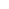<table style="float:right; background-color:#fff">
<tr>
<td></td>
</tr>
</table>
